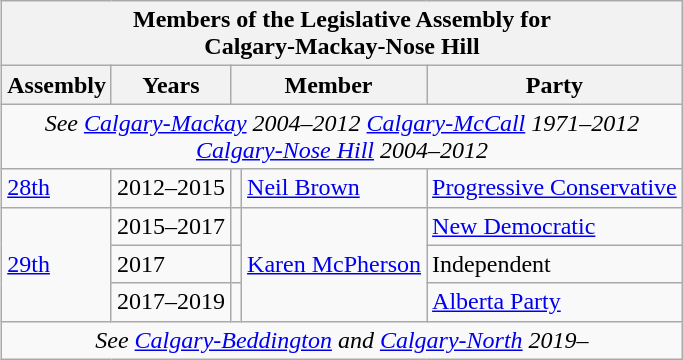<table class="wikitable" align=right>
<tr>
<th colspan=5>Members of the Legislative Assembly for<br>Calgary-Mackay-Nose Hill</th>
</tr>
<tr>
<th>Assembly</th>
<th>Years</th>
<th colspan="2">Member</th>
<th>Party</th>
</tr>
<tr>
<td align="center" colspan=5><em>See <a href='#'>Calgary-Mackay</a> 2004–2012 <a href='#'>Calgary-McCall</a> 1971–2012<br><a href='#'>Calgary-Nose Hill</a> 2004–2012</em></td>
</tr>
<tr>
<td><a href='#'>28th</a></td>
<td>2012–2015</td>
<td></td>
<td><a href='#'>Neil Brown</a></td>
<td><a href='#'>Progressive Conservative</a></td>
</tr>
<tr>
<td rowspan=3><a href='#'>29th</a></td>
<td>2015–2017</td>
<td></td>
<td rowspan=3><a href='#'>Karen McPherson</a></td>
<td><a href='#'>New Democratic</a></td>
</tr>
<tr>
<td>2017</td>
<td></td>
<td>Independent</td>
</tr>
<tr>
<td>2017–2019</td>
<td></td>
<td><a href='#'>Alberta Party</a></td>
</tr>
<tr>
<td align="center" colspan=5><em>See <a href='#'>Calgary-Beddington</a> and <a href='#'>Calgary-North</a> 2019–</em></td>
</tr>
</table>
